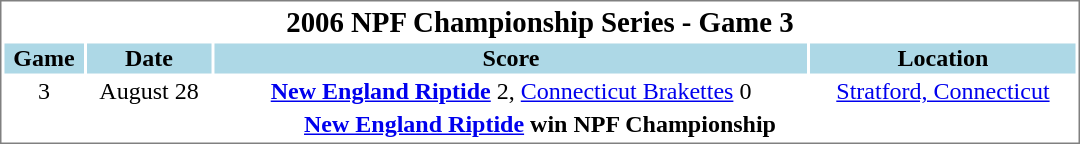<table cellpadding="1"  style="min-width:45em;text-align:center;font-size:100%; border:1px solid gray;">
<tr style="font-size:larger;">
<th colspan=8>2006 NPF Championship Series - Game 3</th>
</tr>
<tr style="background:lightblue;">
<th>Game</th>
<th>Date</th>
<th>Score</th>
<th>Location</th>
</tr>
<tr>
<td>3</td>
<td>August 28</td>
<td><strong><a href='#'>New England Riptide</a></strong> 2, <a href='#'>Connecticut Brakettes</a> 0</td>
<td><a href='#'>Stratford, Connecticut</a></td>
</tr>
<tr>
<th colspan=8><a href='#'>New England Riptide</a> win NPF Championship</th>
</tr>
</table>
